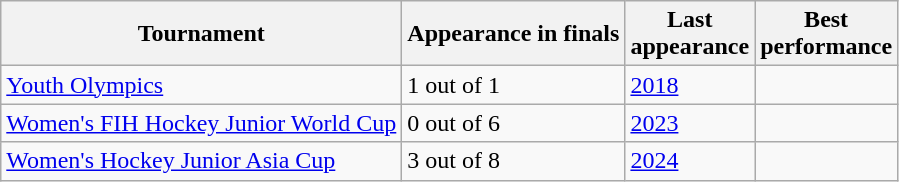<table class="wikitable sortable" style="text-align:left;">
<tr>
<th>Tournament</th>
<th data-sort-type="number">Appearance in finals</th>
<th>Last<br>appearance</th>
<th>Best<br>performance</th>
</tr>
<tr>
<td><a href='#'>Youth Olympics</a></td>
<td>1 out of 1</td>
<td><a href='#'>2018</a></td>
<td></td>
</tr>
<tr>
<td><a href='#'>Women's FIH Hockey Junior World Cup</a></td>
<td>0 out of 6</td>
<td><a href='#'>2023</a></td>
<td></td>
</tr>
<tr>
<td><a href='#'>Women's Hockey Junior Asia Cup</a></td>
<td>3 out of 8</td>
<td><a href='#'>2024</a></td>
<td></td>
</tr>
</table>
